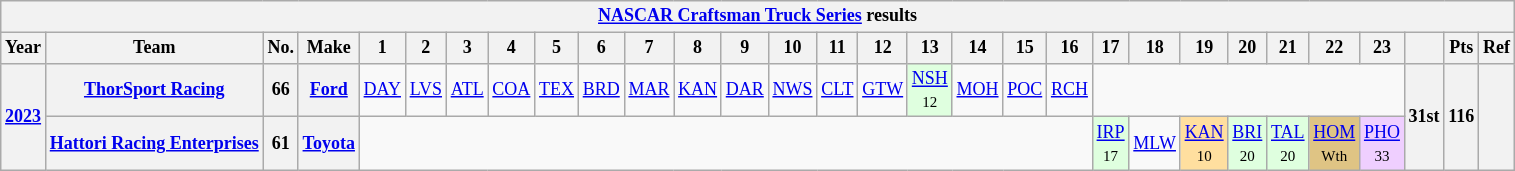<table class="wikitable" style="text-align:center; font-size:75%">
<tr>
<th colspan=30><a href='#'>NASCAR Craftsman Truck Series</a> results</th>
</tr>
<tr>
<th>Year</th>
<th>Team</th>
<th>No.</th>
<th>Make</th>
<th>1</th>
<th>2</th>
<th>3</th>
<th>4</th>
<th>5</th>
<th>6</th>
<th>7</th>
<th>8</th>
<th>9</th>
<th>10</th>
<th>11</th>
<th>12</th>
<th>13</th>
<th>14</th>
<th>15</th>
<th>16</th>
<th>17</th>
<th>18</th>
<th>19</th>
<th>20</th>
<th>21</th>
<th>22</th>
<th>23</th>
<th></th>
<th>Pts</th>
<th>Ref</th>
</tr>
<tr>
<th rowspan=2><a href='#'>2023</a></th>
<th><a href='#'>ThorSport Racing</a></th>
<th>66</th>
<th><a href='#'>Ford</a></th>
<td><a href='#'>DAY</a></td>
<td><a href='#'>LVS</a></td>
<td><a href='#'>ATL</a></td>
<td><a href='#'>COA</a></td>
<td><a href='#'>TEX</a></td>
<td><a href='#'>BRD</a></td>
<td><a href='#'>MAR</a></td>
<td><a href='#'>KAN</a></td>
<td><a href='#'>DAR</a></td>
<td><a href='#'>NWS</a></td>
<td><a href='#'>CLT</a></td>
<td><a href='#'>GTW</a></td>
<td style="background:#DFFFDF;"><a href='#'>NSH</a><br><small>12</small></td>
<td><a href='#'>MOH</a></td>
<td><a href='#'>POC</a></td>
<td><a href='#'>RCH</a></td>
<td colspan=7></td>
<th rowspan=2>31st</th>
<th rowspan=2>116</th>
<th rowspan=2></th>
</tr>
<tr>
<th><a href='#'>Hattori Racing Enterprises</a></th>
<th>61</th>
<th><a href='#'>Toyota</a></th>
<td colspan=16></td>
<td style="background:#DFFFDF;"><a href='#'>IRP</a><br><small>17</small></td>
<td><a href='#'>MLW</a></td>
<td style="background:#FFDF9F;"><a href='#'>KAN</a><br><small>10</small></td>
<td style="background:#DFFFDF;"><a href='#'>BRI</a><br><small>20</small></td>
<td style="background:#DFFFDF;"><a href='#'>TAL</a><br><small>20</small></td>
<td style="background:#DFC484;"><a href='#'>HOM</a><br><small>Wth</small></td>
<td style="background:#EFCFFF;"><a href='#'>PHO</a><br><small>33</small></td>
</tr>
</table>
